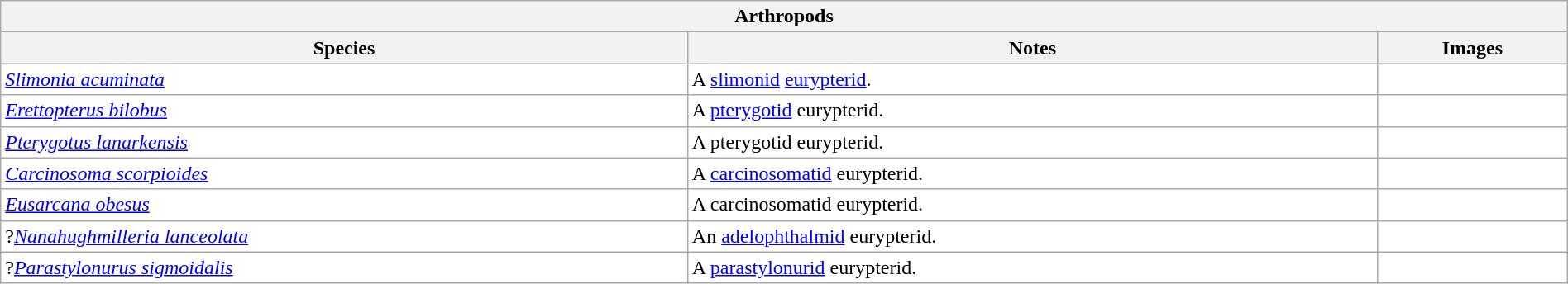<table class="wikitable sortable" style="background:white; width:100%;">
<tr>
<th colspan="4" align="center">Arthropods</th>
</tr>
<tr>
<th>Species</th>
<th>Notes</th>
<th>Images</th>
</tr>
<tr>
<td><em><a href='#'>Slimonia acuminata</a></em></td>
<td>A <a href='#'>slimonid</a> <a href='#'>eurypterid</a>.</td>
<td></td>
</tr>
<tr>
<td><em><a href='#'>Erettopterus bilobus</a></em></td>
<td>A <a href='#'>pterygotid</a> eurypterid.</td>
<td></td>
</tr>
<tr>
<td><em><a href='#'>Pterygotus lanarkensis</a></em></td>
<td>A pterygotid eurypterid.</td>
<td></td>
</tr>
<tr>
<td><em><a href='#'>Carcinosoma scorpioides</a></em></td>
<td>A <a href='#'>carcinosomatid</a> eurypterid.</td>
<td></td>
</tr>
<tr>
<td><em><a href='#'>Eusarcana obesus</a></em></td>
<td>A carcinosomatid eurypterid.</td>
<td></td>
</tr>
<tr>
<td>?<em><a href='#'>Nanahughmilleria lanceolata</a></em></td>
<td>An <a href='#'>adelophthalmid</a> eurypterid.</td>
<td></td>
</tr>
<tr>
<td>?<em><a href='#'>Parastylonurus sigmoidalis</a></em></td>
<td>A <a href='#'>parastylonurid</a> eurypterid.</td>
<td></td>
</tr>
</table>
